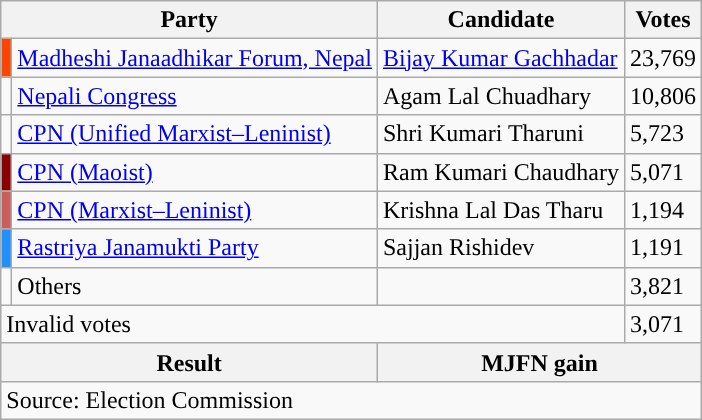<table class="wikitable">
<tr>
<th colspan="2">Party</th>
<th>Candidate</th>
<th>Votes</th>
</tr>
<tr>
<td style="background-color:orangered"></td>
<td><a href='#'>Madheshi Janaadhikar Forum, Nepal</a></td>
<td><a href='#'>Bijay Kumar Gachhadar</a></td>
<td>23,769</td>
</tr>
<tr>
<td style="background-color:"></td>
<td><a href='#'>Nepali Congress</a></td>
<td>Agam Lal Chuadhary</td>
<td>10,806</td>
</tr>
<tr>
<td style="background-color:"></td>
<td><a href='#'>CPN (Unified Marxist–Leninist)</a></td>
<td>Shri Kumari Tharuni</td>
<td>5,723</td>
</tr>
<tr>
<td style="background-color:darkred"></td>
<td><a href='#'>CPN (Maoist)</a></td>
<td>Ram Kumari Chaudhary</td>
<td>5,071</td>
</tr>
<tr>
<td style="background-color:indianred"></td>
<td><a href='#'>CPN (Marxist–Leninist)</a></td>
<td>Krishna Lal Das Tharu</td>
<td>1,194</td>
</tr>
<tr>
<td style="background-color:dodgerblue"></td>
<td><a href='#'>Rastriya Janamukti Party</a></td>
<td>Sajjan Rishidev</td>
<td>1,191</td>
</tr>
<tr>
<td></td>
<td>Others</td>
<td></td>
<td>3,821</td>
</tr>
<tr>
<td colspan="3">Invalid votes</td>
<td>3,071</td>
</tr>
<tr>
<th colspan="2">Result</th>
<th colspan="2">MJFN gain</th>
</tr>
<tr>
<td colspan="4">Source: Election Commission</td>
</tr>
</table>
